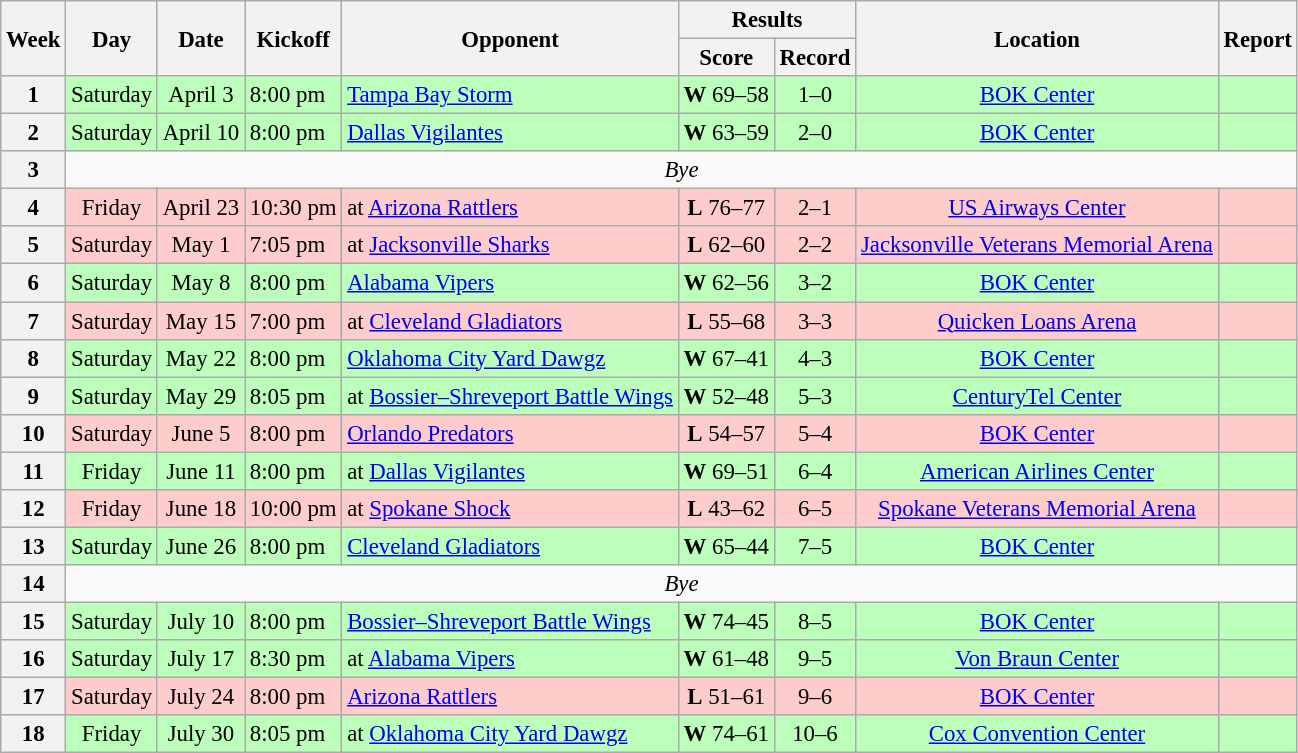<table class="wikitable" style="font-size: 95%;">
<tr>
<th rowspan="2">Week</th>
<th rowspan="2">Day</th>
<th rowspan="2">Date</th>
<th rowspan="2">Kickoff</th>
<th rowspan="2">Opponent</th>
<th colspan="2">Results</th>
<th rowspan="2">Location</th>
<th rowspan="2">Report</th>
</tr>
<tr>
<th>Score</th>
<th>Record</th>
</tr>
<tr bgcolor="bbffbb">
<th align="center"><strong>1</strong></th>
<td align="center">Saturday</td>
<td align="center">April 3</td>
<td>8:00 pm</td>
<td><a href='#'>Tampa Bay Storm</a></td>
<td align="center"><strong>W</strong> 69–58</td>
<td align="center">1–0</td>
<td align="center"><a href='#'>BOK Center</a></td>
<td align="center"></td>
</tr>
<tr bgcolor="bbffbb">
<th align="center"><strong>2</strong></th>
<td align="center">Saturday</td>
<td align="center">April 10</td>
<td>8:00 pm</td>
<td><a href='#'>Dallas Vigilantes</a></td>
<td align="center"><strong>W</strong> 63–59</td>
<td align="center">2–0</td>
<td align="center"><a href='#'>BOK Center</a></td>
<td align="center"></td>
</tr>
<tr>
<th align="center"><strong>3</strong></th>
<td colspan="9" align="center" valign="middle"><em>Bye</em></td>
</tr>
<tr bgcolor="ffcccc">
<th align="center"><strong>4</strong></th>
<td align="center">Friday</td>
<td align="center">April 23</td>
<td>10:30 pm</td>
<td>at <a href='#'>Arizona Rattlers</a></td>
<td align="center"><strong>L</strong> 76–77</td>
<td align="center">2–1</td>
<td align="center"><a href='#'>US Airways Center</a></td>
<td align="center"></td>
</tr>
<tr bgcolor="ffcccc">
<th align="center"><strong>5</strong></th>
<td align="center">Saturday</td>
<td align="center">May 1</td>
<td>7:05 pm</td>
<td>at <a href='#'>Jacksonville Sharks</a></td>
<td align="center"><strong>L</strong> 62–60</td>
<td align="center">2–2</td>
<td align="center"><a href='#'>Jacksonville Veterans Memorial Arena</a></td>
<td align="center"></td>
</tr>
<tr bgcolor="bbffbb">
<th align="center"><strong>6</strong></th>
<td align="center">Saturday</td>
<td align="center">May 8</td>
<td>8:00 pm</td>
<td><a href='#'>Alabama Vipers</a></td>
<td align="center"><strong>W</strong> 62–56</td>
<td align="center">3–2</td>
<td align="center"><a href='#'>BOK Center</a></td>
<td align="center"></td>
</tr>
<tr bgcolor="ffcccc">
<th align="center"><strong>7</strong></th>
<td align="center">Saturday</td>
<td align="center">May 15</td>
<td>7:00 pm</td>
<td>at <a href='#'>Cleveland Gladiators</a></td>
<td align="center"><strong>L</strong> 55–68</td>
<td align="center">3–3</td>
<td align="center"><a href='#'>Quicken Loans Arena</a></td>
<td align="center"></td>
</tr>
<tr bgcolor="bbffbb">
<th align="center"><strong>8</strong></th>
<td align="center">Saturday</td>
<td align="center">May 22</td>
<td>8:00 pm</td>
<td><a href='#'>Oklahoma City Yard Dawgz</a></td>
<td align="center"><strong>W</strong> 67–41</td>
<td align="center">4–3</td>
<td align="center"><a href='#'>BOK Center</a></td>
<td align="center"></td>
</tr>
<tr bgcolor="bbffbb">
<th align="center"><strong>9</strong></th>
<td align="center">Saturday</td>
<td align="center">May 29</td>
<td>8:05 pm</td>
<td>at <a href='#'>Bossier–Shreveport Battle Wings</a></td>
<td align="center"><strong>W</strong> 52–48</td>
<td align="center">5–3</td>
<td align="center"><a href='#'>CenturyTel Center</a></td>
<td align="center"></td>
</tr>
<tr bgcolor="ffcccc">
<th align="center"><strong>10</strong></th>
<td align="center">Saturday</td>
<td align="center">June 5</td>
<td>8:00 pm</td>
<td><a href='#'>Orlando Predators</a></td>
<td align="center"><strong>L</strong> 54–57</td>
<td align="center">5–4</td>
<td align="center"><a href='#'>BOK Center</a></td>
<td align="center"></td>
</tr>
<tr bgcolor="bbffbb">
<th align="center"><strong>11</strong></th>
<td align="center">Friday</td>
<td align="center">June 11</td>
<td>8:00 pm</td>
<td>at <a href='#'>Dallas Vigilantes</a></td>
<td align="center"><strong>W</strong> 69–51</td>
<td align="center">6–4</td>
<td align="center"><a href='#'>American Airlines Center</a></td>
<td align="center"></td>
</tr>
<tr bgcolor="ffcccc">
<th align="center"><strong>12</strong></th>
<td align="center">Friday</td>
<td align="center">June 18</td>
<td>10:00 pm</td>
<td>at <a href='#'>Spokane Shock</a></td>
<td align="center"><strong>L</strong> 43–62</td>
<td align="center">6–5</td>
<td align="center"><a href='#'>Spokane Veterans Memorial Arena</a></td>
<td align="center"></td>
</tr>
<tr bgcolor="bbffbb">
<th align="center"><strong>13</strong></th>
<td align="center">Saturday</td>
<td align="center">June 26</td>
<td>8:00 pm</td>
<td><a href='#'>Cleveland Gladiators</a></td>
<td align="center"><strong>W</strong> 65–44</td>
<td align="center">7–5</td>
<td align="center"><a href='#'>BOK Center</a></td>
<td align="center"></td>
</tr>
<tr>
<th align="center"><strong>14</strong></th>
<td colspan="9" align="center" valign="middle"><em>Bye</em></td>
</tr>
<tr bgcolor="bbffbb">
<th align="center"><strong>15</strong></th>
<td align="center">Saturday</td>
<td align="center">July 10</td>
<td>8:00 pm</td>
<td><a href='#'>Bossier–Shreveport Battle Wings</a></td>
<td align="center"><strong>W</strong> 74–45</td>
<td align="center">8–5</td>
<td align="center"><a href='#'>BOK Center</a></td>
<td align="center"></td>
</tr>
<tr bgcolor="bbffbb">
<th align="center"><strong>16</strong></th>
<td align="center">Saturday</td>
<td align="center">July 17</td>
<td>8:30 pm</td>
<td>at <a href='#'>Alabama Vipers</a></td>
<td align="center"><strong>W</strong> 61–48</td>
<td align="center">9–5</td>
<td align="center"><a href='#'>Von Braun Center</a></td>
<td align="center"></td>
</tr>
<tr bgcolor="ffcccc">
<th align="center"><strong>17</strong></th>
<td align="center">Saturday</td>
<td align="center">July 24</td>
<td>8:00 pm</td>
<td><a href='#'>Arizona Rattlers</a></td>
<td align="center"><strong>L</strong> 51–61</td>
<td align="center">9–6</td>
<td align="center"><a href='#'>BOK Center</a></td>
<td align="center"></td>
</tr>
<tr bgcolor="bbffbb">
<th align="center"><strong>18</strong></th>
<td align="center">Friday</td>
<td align="center">July 30</td>
<td>8:05 pm</td>
<td>at <a href='#'>Oklahoma City Yard Dawgz</a></td>
<td align="center"><strong>W</strong> 74–61</td>
<td align="center">10–6</td>
<td align="center"><a href='#'>Cox Convention Center</a></td>
<td align="center"></td>
</tr>
</table>
